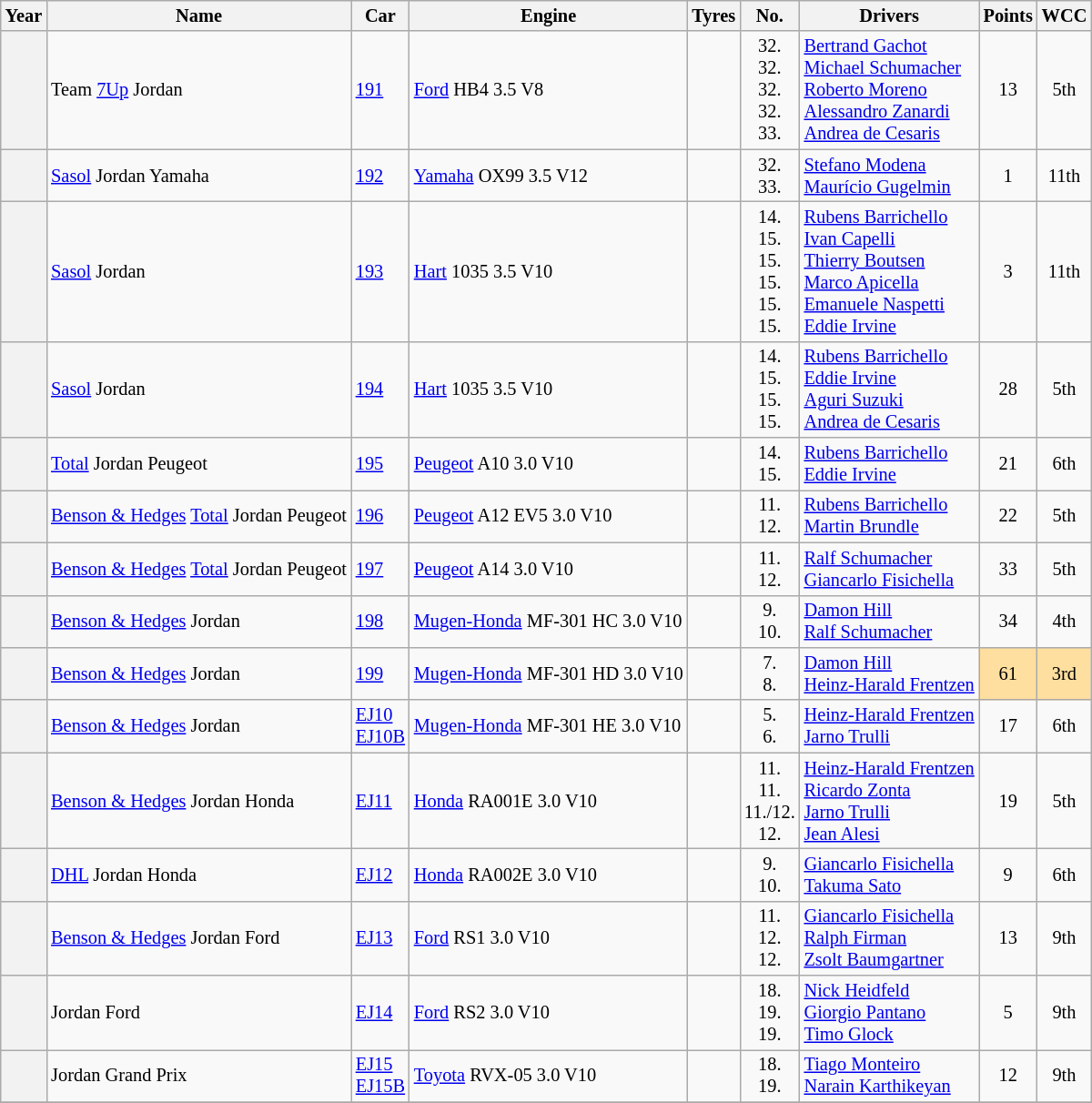<table class="wikitable" style="text-align:center; font-size:85%">
<tr>
<th>Year</th>
<th>Name</th>
<th>Car</th>
<th>Engine</th>
<th>Tyres</th>
<th>No.</th>
<th>Drivers</th>
<th>Points</th>
<th>WCC</th>
</tr>
<tr>
<th></th>
<td style="text-align:left"> Team <a href='#'>7Up</a> Jordan</td>
<td style="text-align:left"><a href='#'>191</a></td>
<td style="text-align:left"><a href='#'>Ford</a> HB4 3.5 V8</td>
<td></td>
<td>32.<br>32.<br>32.<br>32.<br>33.</td>
<td style="text-align:left"> <a href='#'>Bertrand Gachot</a><br> <a href='#'>Michael Schumacher</a><br> <a href='#'>Roberto Moreno</a><br> <a href='#'>Alessandro Zanardi</a><br> <a href='#'>Andrea de Cesaris</a></td>
<td>13</td>
<td>5th</td>
</tr>
<tr>
<th></th>
<td style="text-align:left"> <a href='#'>Sasol</a> Jordan Yamaha</td>
<td style="text-align:left"><a href='#'>192</a></td>
<td style="text-align:left"><a href='#'>Yamaha</a> OX99 3.5 V12</td>
<td></td>
<td>32.<br>33.</td>
<td style="text-align:left"> <a href='#'>Stefano Modena</a><br> <a href='#'>Maurício Gugelmin</a></td>
<td>1</td>
<td>11th</td>
</tr>
<tr>
<th></th>
<td style="text-align:left"> <a href='#'>Sasol</a> Jordan</td>
<td style="text-align:left"><a href='#'>193</a></td>
<td style="text-align:left"><a href='#'>Hart</a> 1035 3.5 V10</td>
<td></td>
<td>14.<br>15.<br>15.<br>15.<br>15.<br>15.</td>
<td style="text-align:left"> <a href='#'>Rubens Barrichello</a><br> <a href='#'>Ivan Capelli</a><br> <a href='#'>Thierry Boutsen</a><br> <a href='#'>Marco Apicella</a><br> <a href='#'>Emanuele Naspetti</a><br> <a href='#'>Eddie Irvine</a></td>
<td>3</td>
<td>11th</td>
</tr>
<tr>
<th></th>
<td style="text-align:left"> <a href='#'>Sasol</a> Jordan</td>
<td style="text-align:left"><a href='#'>194</a></td>
<td style="text-align:left"><a href='#'>Hart</a> 1035 3.5 V10</td>
<td></td>
<td>14.<br>15.<br>15.<br>15.</td>
<td style="text-align:left"> <a href='#'>Rubens Barrichello</a><br> <a href='#'>Eddie Irvine</a><br> <a href='#'>Aguri Suzuki</a><br> <a href='#'>Andrea de Cesaris</a></td>
<td>28</td>
<td>5th</td>
</tr>
<tr>
<th></th>
<td style="text-align:left"> <a href='#'>Total</a> Jordan Peugeot</td>
<td style="text-align:left"><a href='#'>195</a></td>
<td style="text-align:left"><a href='#'>Peugeot</a> A10 3.0 V10</td>
<td></td>
<td>14.<br>15.</td>
<td style="text-align:left"> <a href='#'>Rubens Barrichello</a><br> <a href='#'>Eddie Irvine</a></td>
<td>21</td>
<td>6th</td>
</tr>
<tr>
<th></th>
<td style="text-align:left"> <a href='#'>Benson & Hedges</a> <a href='#'>Total</a> Jordan Peugeot</td>
<td style="text-align:left"><a href='#'>196</a></td>
<td style="text-align:left"><a href='#'>Peugeot</a> A12 EV5 3.0 V10</td>
<td></td>
<td>11.<br>12.</td>
<td style="text-align:left"> <a href='#'>Rubens Barrichello</a><br> <a href='#'>Martin Brundle</a></td>
<td>22</td>
<td>5th</td>
</tr>
<tr>
<th></th>
<td style="text-align:left"> <a href='#'>Benson & Hedges</a> <a href='#'>Total</a> Jordan Peugeot</td>
<td style="text-align:left"><a href='#'>197</a></td>
<td style="text-align:left"><a href='#'>Peugeot</a> A14 3.0 V10</td>
<td></td>
<td>11.<br>12.</td>
<td style="text-align:left"> <a href='#'>Ralf Schumacher</a><br> <a href='#'>Giancarlo Fisichella</a></td>
<td>33</td>
<td>5th</td>
</tr>
<tr>
<th></th>
<td style="text-align:left"> <a href='#'>Benson & Hedges</a> Jordan</td>
<td style="text-align:left"><a href='#'>198</a></td>
<td style="text-align:left"><a href='#'>Mugen-Honda</a> MF-301 HC 3.0 V10</td>
<td></td>
<td>9.<br>10.</td>
<td style="text-align:left"> <a href='#'>Damon Hill</a><br> <a href='#'>Ralf Schumacher</a></td>
<td>34</td>
<td>4th</td>
</tr>
<tr>
<th></th>
<td style="text-align:left"> <a href='#'>Benson & Hedges</a> Jordan</td>
<td style="text-align:left"><a href='#'>199</a></td>
<td style="text-align:left"><a href='#'>Mugen-Honda</a> MF-301 HD 3.0 V10</td>
<td></td>
<td>7.<br>8.</td>
<td style="text-align:left"> <a href='#'>Damon Hill</a><br> <a href='#'>Heinz-Harald Frentzen</a></td>
<td style="background:#ffdf9f;">61</td>
<td style="background:#ffdf9f;">3rd</td>
</tr>
<tr>
<th></th>
<td style="text-align:left"> <a href='#'>Benson & Hedges</a> Jordan</td>
<td style="text-align:left"><a href='#'>EJ10</a><br><a href='#'>EJ10B</a></td>
<td style="text-align:left"><a href='#'>Mugen-Honda</a> MF-301 HE 3.0 V10</td>
<td></td>
<td>5.<br>6.</td>
<td style="text-align:left"> <a href='#'>Heinz-Harald Frentzen</a><br> <a href='#'>Jarno Trulli</a></td>
<td>17</td>
<td>6th</td>
</tr>
<tr>
<th></th>
<td style="text-align:left"> <a href='#'>Benson & Hedges</a> Jordan Honda</td>
<td style="text-align:left"><a href='#'>EJ11</a></td>
<td style="text-align:left"><a href='#'>Honda</a> RA001E 3.0 V10</td>
<td></td>
<td>11.<br>11.<br>11./12.<br>12.</td>
<td style="text-align:left"> <a href='#'>Heinz-Harald Frentzen</a><br> <a href='#'>Ricardo Zonta</a><br> <a href='#'>Jarno Trulli</a><br> <a href='#'>Jean Alesi</a></td>
<td>19</td>
<td>5th</td>
</tr>
<tr>
<th></th>
<td style="text-align:left"> <a href='#'>DHL</a> Jordan Honda</td>
<td style="text-align:left"><a href='#'>EJ12</a></td>
<td style="text-align:left"><a href='#'>Honda</a> RA002E 3.0 V10</td>
<td></td>
<td>9.<br>10.</td>
<td style="text-align:left"> <a href='#'>Giancarlo Fisichella</a><br> <a href='#'>Takuma Sato</a></td>
<td>9</td>
<td>6th</td>
</tr>
<tr>
<th></th>
<td style="text-align:left"> <a href='#'>Benson & Hedges</a> Jordan Ford</td>
<td style="text-align:left"><a href='#'>EJ13</a></td>
<td style="text-align:left"><a href='#'>Ford</a> RS1 3.0 V10</td>
<td></td>
<td>11.<br>12.<br>12.</td>
<td style="text-align:left"> <a href='#'>Giancarlo Fisichella</a><br> <a href='#'>Ralph Firman</a><br> <a href='#'>Zsolt Baumgartner</a></td>
<td>13</td>
<td>9th</td>
</tr>
<tr>
<th></th>
<td style="text-align:left"> Jordan Ford</td>
<td style="text-align:left"><a href='#'>EJ14</a></td>
<td style="text-align:left"><a href='#'>Ford</a> RS2 3.0 V10</td>
<td></td>
<td>18.<br>19.<br>19.</td>
<td style="text-align:left"> <a href='#'>Nick Heidfeld</a><br> <a href='#'>Giorgio Pantano</a><br> <a href='#'>Timo Glock</a></td>
<td>5</td>
<td>9th</td>
</tr>
<tr>
<th></th>
<td style="text-align:left"> Jordan Grand Prix</td>
<td style="text-align:left"><a href='#'>EJ15</a><br><a href='#'>EJ15B</a></td>
<td style="text-align:left"><a href='#'>Toyota</a> RVX-05 3.0 V10</td>
<td></td>
<td>18.<br>19.</td>
<td style="text-align:left"> <a href='#'>Tiago Monteiro</a><br> <a href='#'>Narain Karthikeyan</a></td>
<td>12</td>
<td>9th</td>
</tr>
<tr>
</tr>
</table>
